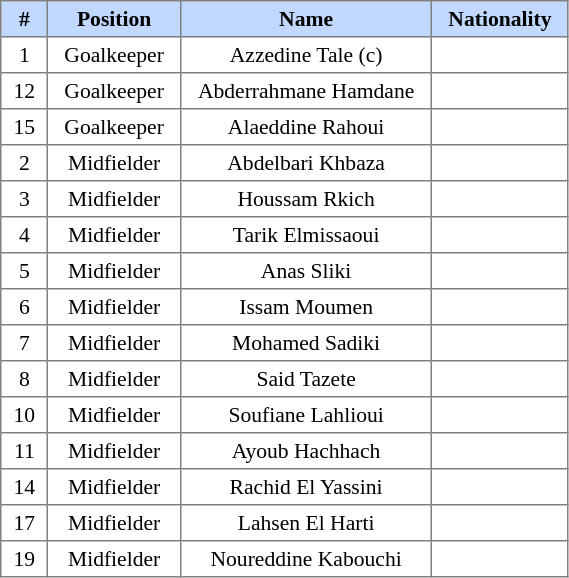<table border=1 style="border-collapse:collapse; font-size:90%;" cellpadding=3 cellspacing=0 width=30%>
<tr bgcolor=#C1D8FF>
<th width=2%>#</th>
<th width=3%>Position</th>
<th width=15%>Name</th>
<th width=3%>Nationality</th>
</tr>
<tr align=center>
<td>1</td>
<td>Goalkeeper</td>
<td>Azzedine Tale (c)</td>
<td></td>
</tr>
<tr align=center>
<td>12</td>
<td>Goalkeeper</td>
<td>Abderrahmane Hamdane</td>
<td></td>
</tr>
<tr align=center>
<td>15</td>
<td>Goalkeeper</td>
<td>Alaeddine Rahoui</td>
<td></td>
</tr>
<tr align=center>
<td>2</td>
<td>Midfielder</td>
<td>Abdelbari Khbaza</td>
<td></td>
</tr>
<tr align=center>
<td>3</td>
<td>Midfielder</td>
<td>Houssam Rkich</td>
<td></td>
</tr>
<tr align=center>
<td>4</td>
<td>Midfielder</td>
<td>Tarik Elmissaoui</td>
<td></td>
</tr>
<tr align=center>
<td>5</td>
<td>Midfielder</td>
<td>Anas Sliki</td>
<td></td>
</tr>
<tr align=center>
<td>6</td>
<td>Midfielder</td>
<td>Issam Moumen</td>
<td></td>
</tr>
<tr align=center>
<td>7</td>
<td>Midfielder</td>
<td>Mohamed Sadiki</td>
<td></td>
</tr>
<tr align=center>
<td>8</td>
<td>Midfielder</td>
<td>Said Tazete</td>
<td></td>
</tr>
<tr align=center>
<td>10</td>
<td>Midfielder</td>
<td>Soufiane Lahlioui</td>
<td></td>
</tr>
<tr align=center>
<td>11</td>
<td>Midfielder</td>
<td>Ayoub Hachhach</td>
<td></td>
</tr>
<tr align=center>
<td>14</td>
<td>Midfielder</td>
<td>Rachid El Yassini</td>
<td></td>
</tr>
<tr align=center>
<td>17</td>
<td>Midfielder</td>
<td>Lahsen El Harti</td>
<td></td>
</tr>
<tr align=center>
<td>19</td>
<td>Midfielder</td>
<td>Noureddine Kabouchi</td>
<td></td>
</tr>
</table>
